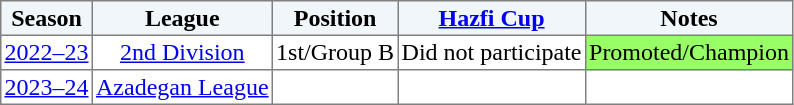<table border="1" cellpadding="2" style="border-collapse:collapse; text-align:center; font-size:normal;">
<tr style="background:#f0f6fa;">
<th>Season</th>
<th>League</th>
<th>Position</th>
<th><a href='#'>Hazfi Cup</a></th>
<th>Notes</th>
</tr>
<tr>
<td><a href='#'>2022–23</a></td>
<td><a href='#'>2nd Division</a></td>
<td>1st/Group B</td>
<td>Did not participate</td>
<td bgcolor=99FF66>Promoted/Champion</td>
</tr>
<tr>
<td><a href='#'>2023–24</a></td>
<td><a href='#'>Azadegan League</a></td>
<td></td>
<td></td>
</tr>
</table>
